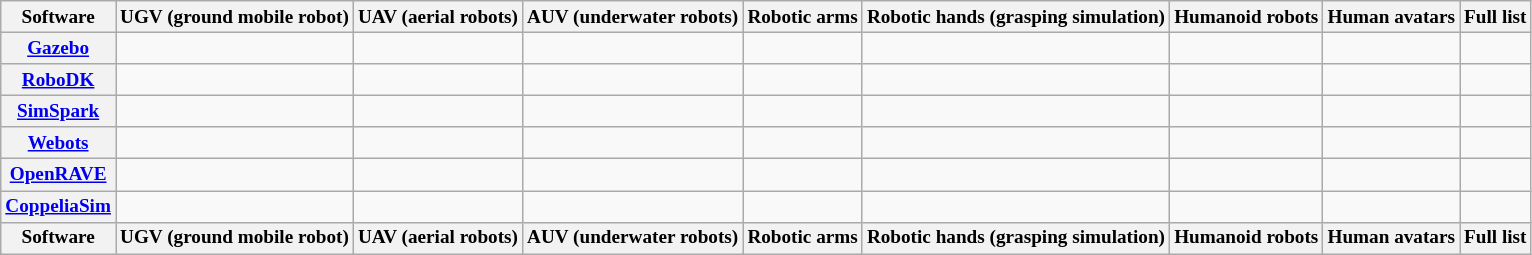<table class="wikitable sortable" style="font-size: 80%; text-align: center; width: auto;">
<tr>
<th>Software</th>
<th>UGV (ground mobile robot)</th>
<th>UAV (aerial robots)</th>
<th>AUV (underwater robots)</th>
<th>Robotic arms</th>
<th>Robotic hands (grasping simulation)</th>
<th>Humanoid robots</th>
<th>Human avatars</th>
<th>Full list</th>
</tr>
<tr>
<th><a href='#'>Gazebo</a></th>
<td></td>
<td></td>
<td></td>
<td></td>
<td></td>
<td></td>
<td></td>
<td></td>
</tr>
<tr>
<th><a href='#'>RoboDK</a></th>
<td></td>
<td></td>
<td></td>
<td></td>
<td></td>
<td></td>
<td></td>
<td></td>
</tr>
<tr>
<th><a href='#'>SimSpark</a></th>
<td></td>
<td></td>
<td></td>
<td></td>
<td></td>
<td></td>
<td></td>
<td></td>
</tr>
<tr>
<th><a href='#'>Webots</a></th>
<td></td>
<td></td>
<td></td>
<td></td>
<td></td>
<td></td>
<td></td>
<td></td>
</tr>
<tr>
<th><a href='#'>OpenRAVE</a></th>
<td></td>
<td></td>
<td></td>
<td></td>
<td></td>
<td></td>
<td></td>
</tr>
<tr>
<th><a href='#'>CoppeliaSim</a></th>
<td></td>
<td></td>
<td></td>
<td></td>
<td></td>
<td></td>
<td></td>
<td></td>
</tr>
<tr class="sortbottom">
<th>Software</th>
<th>UGV (ground mobile robot)</th>
<th>UAV (aerial robots)</th>
<th>AUV (underwater robots)</th>
<th>Robotic arms</th>
<th>Robotic hands (grasping simulation)</th>
<th>Humanoid robots</th>
<th>Human avatars</th>
<th>Full list</th>
</tr>
</table>
